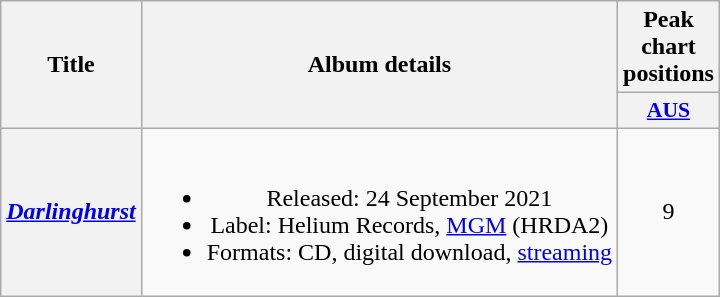<table class="wikitable plainrowheaders" style="text-align:center;">
<tr>
<th rowspan="2">Title</th>
<th rowspan="2">Album details</th>
<th colspan="1">Peak chart positions</th>
</tr>
<tr>
<th scope="col" style="width:3em;font-size:90%;"><a href='#'>AUS</a><br></th>
</tr>
<tr>
<th scope="row"><em><a href='#'>Darlinghurst</a></em></th>
<td><br><ul><li>Released: 24 September 2021</li><li>Label: Helium Records, <a href='#'>MGM</a> (HRDA2)</li><li>Formats: CD, digital download, <a href='#'>streaming</a></li></ul></td>
<td>9</td>
</tr>
</table>
